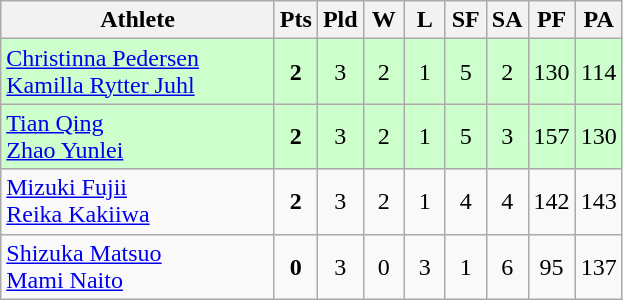<table class=wikitable style="text-align:center">
<tr>
<th width=175>Athlete</th>
<th width=20>Pts</th>
<th width=20>Pld</th>
<th width=20>W</th>
<th width=20>L</th>
<th width=20>SF</th>
<th width=20>SA</th>
<th width=20>PF</th>
<th width=20>PA</th>
</tr>
<tr bgcolor=ccffcc>
<td style="text-align:left"> <a href='#'>Christinna Pedersen</a><br> <a href='#'>Kamilla Rytter Juhl</a></td>
<td><strong>2</strong></td>
<td>3</td>
<td>2</td>
<td>1</td>
<td>5</td>
<td>2</td>
<td>130</td>
<td>114</td>
</tr>
<tr bgcolor=ccffcc>
<td style="text-align:left"> <a href='#'>Tian Qing</a><br> <a href='#'>Zhao Yunlei</a></td>
<td><strong>2</strong></td>
<td>3</td>
<td>2</td>
<td>1</td>
<td>5</td>
<td>3</td>
<td>157</td>
<td>130</td>
</tr>
<tr bgcolor=>
<td style="text-align:left"> <a href='#'>Mizuki Fujii</a><br> <a href='#'>Reika Kakiiwa</a></td>
<td><strong>2</strong></td>
<td>3</td>
<td>2</td>
<td>1</td>
<td>4</td>
<td>4</td>
<td>142</td>
<td>143</td>
</tr>
<tr bgcolor=>
<td style="text-align:left"> <a href='#'>Shizuka Matsuo</a><br> <a href='#'>Mami Naito</a></td>
<td><strong>0</strong></td>
<td>3</td>
<td>0</td>
<td>3</td>
<td>1</td>
<td>6</td>
<td>95</td>
<td>137</td>
</tr>
</table>
